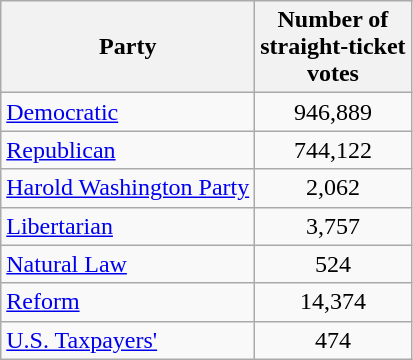<table class="wikitable">
<tr>
<th>Party</th>
<th>Number of<br>straight-ticket<br>votes</th>
</tr>
<tr>
<td><a href='#'>Democratic</a></td>
<td style=text-align:center>946,889</td>
</tr>
<tr>
<td><a href='#'>Republican</a></td>
<td style=text-align:center>744,122</td>
</tr>
<tr>
<td><a href='#'>Harold Washington Party</a></td>
<td style=text-align:center>2,062</td>
</tr>
<tr>
<td><a href='#'>Libertarian</a></td>
<td style=text-align:center>3,757</td>
</tr>
<tr>
<td><a href='#'>Natural Law</a></td>
<td style=text-align:center>524</td>
</tr>
<tr>
<td><a href='#'>Reform</a></td>
<td style=text-align:center>14,374</td>
</tr>
<tr>
<td><a href='#'>U.S. Taxpayers'</a></td>
<td style=text-align:center>474</td>
</tr>
</table>
